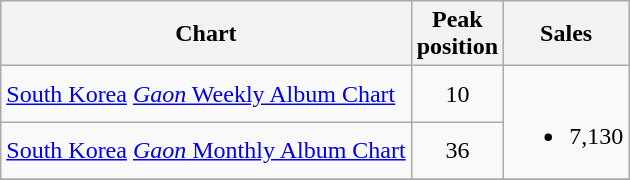<table class="wikitable sortable">
<tr>
<th>Chart</th>
<th>Peak<br>position</th>
<th>Sales</th>
</tr>
<tr>
<td><a href='#'>South Korea</a> <a href='#'><em>Gaon</em> Weekly Album Chart</a></td>
<td align="center">10</td>
<td rowspan="2"><br><ul><li>7,130</li></ul></td>
</tr>
<tr>
<td><a href='#'>South Korea</a> <a href='#'><em>Gaon</em> Monthly Album Chart</a></td>
<td align="center">36</td>
</tr>
<tr>
</tr>
</table>
